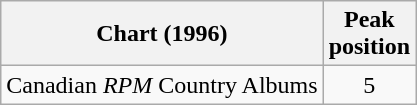<table class="wikitable">
<tr>
<th>Chart (1996)</th>
<th>Peak<br>position</th>
</tr>
<tr>
<td>Canadian <em>RPM</em> Country Albums</td>
<td align="center">5</td>
</tr>
</table>
